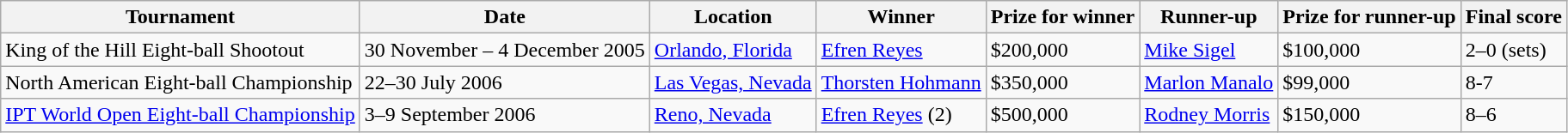<table class="wikitable">
<tr>
<th>Tournament</th>
<th>Date</th>
<th>Location</th>
<th>Winner</th>
<th>Prize for winner</th>
<th>Runner-up</th>
<th>Prize for runner-up</th>
<th>Final score</th>
</tr>
<tr>
<td>King of the Hill Eight-ball Shootout</td>
<td>30 November – 4 December 2005</td>
<td><a href='#'>Orlando, Florida</a></td>
<td> <a href='#'>Efren Reyes</a></td>
<td>$200,000</td>
<td> <a href='#'>Mike Sigel</a></td>
<td>$100,000</td>
<td>2–0 (sets)</td>
</tr>
<tr>
<td>North American Eight-ball Championship</td>
<td>22–30 July 2006</td>
<td><a href='#'>Las Vegas, Nevada</a></td>
<td> <a href='#'>Thorsten Hohmann</a></td>
<td>$350,000</td>
<td> <a href='#'>Marlon Manalo</a></td>
<td>$99,000</td>
<td>8-7</td>
</tr>
<tr>
<td><a href='#'>IPT World Open Eight-ball Championship</a></td>
<td>3–9 September 2006</td>
<td><a href='#'>Reno, Nevada</a></td>
<td> <a href='#'>Efren Reyes</a> (2)</td>
<td>$500,000</td>
<td> <a href='#'>Rodney Morris</a></td>
<td>$150,000</td>
<td>8–6</td>
</tr>
</table>
